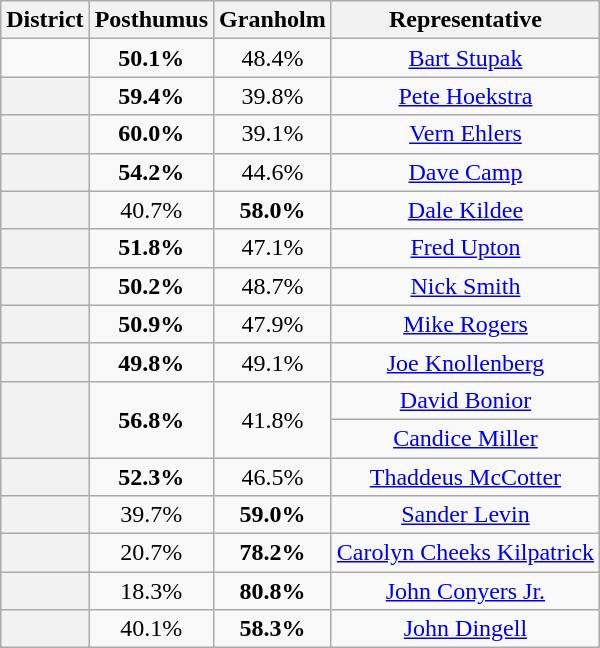<table class=wikitable>
<tr>
<th>District</th>
<th>Posthumus</th>
<th>Granholm</th>
<th>Representative</th>
</tr>
<tr align=center>
<td></td>
<td><strong>50.1%</strong></td>
<td>48.4%</td>
<td><a href='#'>Bart Stupak</a></td>
</tr>
<tr align=center>
<th></th>
<td><strong>59.4%</strong></td>
<td>39.8%</td>
<td><a href='#'>Pete Hoekstra</a></td>
</tr>
<tr align=center>
<th></th>
<td><strong>60.0%</strong></td>
<td>39.1%</td>
<td><a href='#'>Vern Ehlers</a></td>
</tr>
<tr align=center>
<th></th>
<td><strong>54.2%</strong></td>
<td>44.6%</td>
<td><a href='#'>Dave Camp</a></td>
</tr>
<tr align=center>
<th></th>
<td>40.7%</td>
<td><strong>58.0%</strong></td>
<td><a href='#'>Dale Kildee</a></td>
</tr>
<tr align=center>
<th></th>
<td><strong>51.8%</strong></td>
<td>47.1%</td>
<td><a href='#'>Fred Upton</a></td>
</tr>
<tr align=center>
<th></th>
<td><strong>50.2%</strong></td>
<td>48.7%</td>
<td><a href='#'>Nick Smith</a></td>
</tr>
<tr align=center>
<th></th>
<td><strong>50.9%</strong></td>
<td>47.9%</td>
<td><a href='#'>Mike Rogers</a></td>
</tr>
<tr align=center>
<th></th>
<td><strong>49.8%</strong></td>
<td>49.1%</td>
<td><a href='#'>Joe Knollenberg</a></td>
</tr>
<tr align=center>
<th rowspan=2 ></th>
<td rowspan=2><strong>56.8%</strong></td>
<td rowspan=2>41.8%</td>
<td><a href='#'>David Bonior</a></td>
</tr>
<tr align=center>
<td><a href='#'>Candice Miller</a></td>
</tr>
<tr align=center>
<th></th>
<td><strong>52.3%</strong></td>
<td>46.5%</td>
<td><a href='#'>Thaddeus McCotter</a></td>
</tr>
<tr align=center>
<th></th>
<td>39.7%</td>
<td><strong>59.0%</strong></td>
<td><a href='#'>Sander Levin</a></td>
</tr>
<tr align=center>
<th></th>
<td>20.7%</td>
<td><strong>78.2%</strong></td>
<td><a href='#'>Carolyn Cheeks Kilpatrick</a></td>
</tr>
<tr align=center>
<th></th>
<td>18.3%</td>
<td><strong>80.8%</strong></td>
<td><a href='#'>John Conyers Jr.</a></td>
</tr>
<tr align=center>
<th></th>
<td>40.1%</td>
<td><strong>58.3%</strong></td>
<td><a href='#'>John Dingell</a></td>
</tr>
</table>
